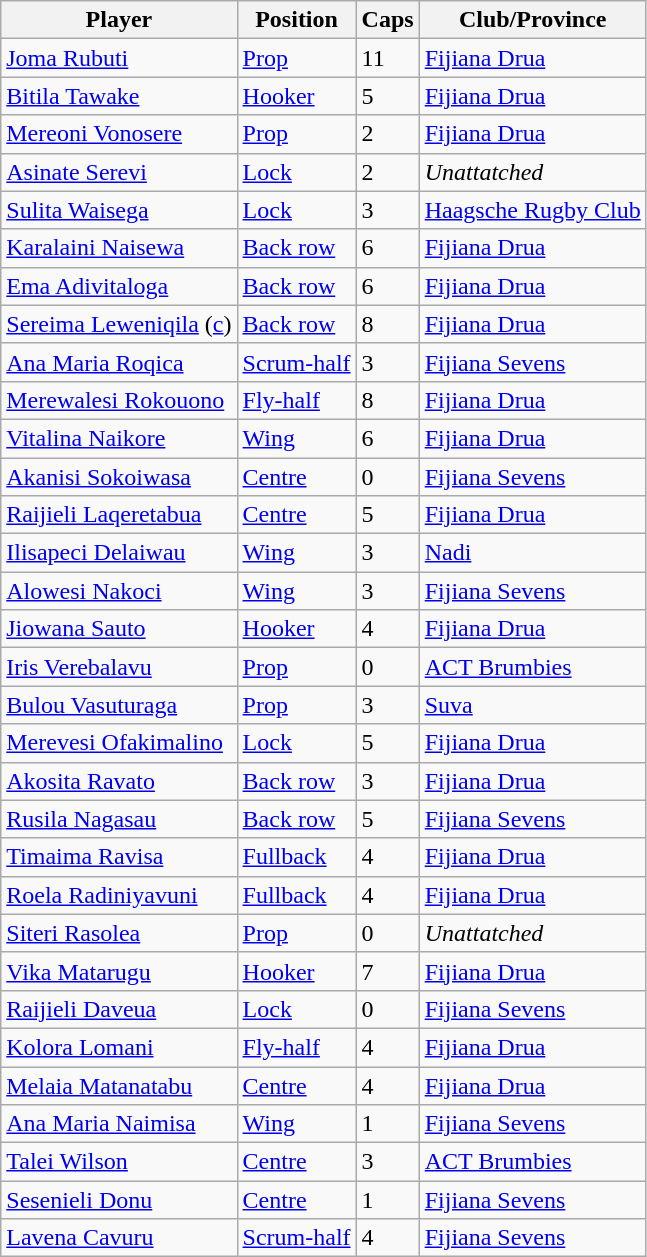<table class="wikitable sortable">
<tr>
<th>Player</th>
<th>Position</th>
<th>Caps</th>
<th>Club/Province</th>
</tr>
<tr>
<td><a href='#'>Joma Rubuti</a></td>
<td><a href='#'>Prop</a></td>
<td>11</td>
<td> <a href='#'>Fijiana Drua</a></td>
</tr>
<tr>
<td><a href='#'>Bitila Tawake</a></td>
<td><a href='#'>Hooker</a></td>
<td>5</td>
<td> <a href='#'>Fijiana Drua</a></td>
</tr>
<tr>
<td><a href='#'>Mereoni Vonosere</a></td>
<td><a href='#'>Prop</a></td>
<td>2</td>
<td> <a href='#'>Fijiana Drua</a></td>
</tr>
<tr>
<td><a href='#'>Asinate Serevi</a></td>
<td><a href='#'>Lock</a></td>
<td>2</td>
<td><em>Unattatched</em></td>
</tr>
<tr>
<td><a href='#'>Sulita Waisega</a></td>
<td><a href='#'>Lock</a></td>
<td>3</td>
<td> <a href='#'>Haagsche Rugby Club</a></td>
</tr>
<tr>
<td><a href='#'>Karalaini Naisewa</a></td>
<td><a href='#'>Back row</a></td>
<td>6</td>
<td> <a href='#'>Fijiana Drua</a></td>
</tr>
<tr>
<td><a href='#'>Ema Adivitaloga</a></td>
<td><a href='#'>Back row</a></td>
<td>6</td>
<td> <a href='#'>Fijiana Drua</a></td>
</tr>
<tr>
<td><a href='#'>Sereima Leweniqila</a> (<a href='#'>c</a>)</td>
<td><a href='#'>Back row</a></td>
<td>8</td>
<td> <a href='#'>Fijiana Drua</a></td>
</tr>
<tr>
<td><a href='#'>Ana Maria Roqica</a></td>
<td><a href='#'>Scrum-half</a></td>
<td>3</td>
<td> <a href='#'>Fijiana Sevens</a></td>
</tr>
<tr>
<td><a href='#'>Merewalesi Rokouono</a></td>
<td><a href='#'>Fly-half</a></td>
<td>8</td>
<td> <a href='#'>Fijiana Drua</a></td>
</tr>
<tr>
<td><a href='#'>Vitalina Naikore</a></td>
<td><a href='#'>Wing</a></td>
<td>6</td>
<td> <a href='#'>Fijiana Drua</a></td>
</tr>
<tr>
<td><a href='#'>Akanisi Sokoiwasa</a></td>
<td><a href='#'>Centre</a></td>
<td>0</td>
<td> <a href='#'>Fijiana Sevens</a></td>
</tr>
<tr>
<td><a href='#'>Raijieli Laqeretabua</a></td>
<td><a href='#'>Centre</a></td>
<td>5</td>
<td> <a href='#'>Fijiana Drua</a></td>
</tr>
<tr>
<td><a href='#'>Ilisapeci Delaiwau</a></td>
<td><a href='#'>Wing</a></td>
<td>3</td>
<td> <a href='#'>Nadi</a></td>
</tr>
<tr>
<td><a href='#'>Alowesi Nakoci</a></td>
<td><a href='#'>Wing</a></td>
<td>3</td>
<td> <a href='#'>Fijiana Sevens</a></td>
</tr>
<tr>
<td><a href='#'>Jiowana Sauto</a></td>
<td><a href='#'>Hooker</a></td>
<td>4</td>
<td> <a href='#'>Fijiana Drua</a></td>
</tr>
<tr>
<td><a href='#'>Iris Verebalavu</a></td>
<td><a href='#'>Prop</a></td>
<td>0</td>
<td> <a href='#'>ACT Brumbies</a></td>
</tr>
<tr>
<td><a href='#'>Bulou Vasuturaga</a></td>
<td><a href='#'>Prop</a></td>
<td>3</td>
<td> <a href='#'>Suva</a></td>
</tr>
<tr>
<td><a href='#'>Merevesi Ofakimalino</a></td>
<td><a href='#'>Lock</a></td>
<td>5</td>
<td> <a href='#'>Fijiana Drua</a></td>
</tr>
<tr>
<td><a href='#'>Akosita Ravato</a></td>
<td><a href='#'>Back row</a></td>
<td>3</td>
<td> <a href='#'>Fijiana Drua</a></td>
</tr>
<tr>
<td><a href='#'>Rusila Nagasau</a></td>
<td><a href='#'>Back row</a></td>
<td>5</td>
<td> <a href='#'>Fijiana Sevens</a></td>
</tr>
<tr>
<td><a href='#'>Timaima Ravisa</a></td>
<td><a href='#'>Fullback</a></td>
<td>4</td>
<td> <a href='#'>Fijiana Drua</a></td>
</tr>
<tr>
<td><a href='#'>Roela Radiniyavuni</a></td>
<td><a href='#'>Fullback</a></td>
<td>4</td>
<td> <a href='#'>Fijiana Drua</a></td>
</tr>
<tr>
<td><a href='#'>Siteri Rasolea</a></td>
<td><a href='#'>Prop</a></td>
<td>0</td>
<td><em>Unattatched</em></td>
</tr>
<tr>
<td><a href='#'>Vika Matarugu</a></td>
<td><a href='#'>Hooker</a></td>
<td>7</td>
<td> <a href='#'>Fijiana Drua</a></td>
</tr>
<tr>
<td><a href='#'>Raijieli Daveua</a></td>
<td><a href='#'>Lock</a></td>
<td>0</td>
<td> <a href='#'>Fijiana Sevens</a></td>
</tr>
<tr>
<td><a href='#'>Kolora Lomani</a></td>
<td><a href='#'>Fly-half</a></td>
<td>4</td>
<td> <a href='#'>Fijiana Drua</a></td>
</tr>
<tr>
<td><a href='#'>Melaia Matanatabu</a></td>
<td><a href='#'>Centre</a></td>
<td>4</td>
<td> <a href='#'>Fijiana Drua</a></td>
</tr>
<tr>
<td><a href='#'>Ana Maria Naimisa</a></td>
<td><a href='#'>Wing</a></td>
<td>1</td>
<td> <a href='#'>Fijiana Sevens</a></td>
</tr>
<tr>
<td><a href='#'>Talei Wilson</a></td>
<td><a href='#'>Centre</a></td>
<td>3</td>
<td> <a href='#'>ACT Brumbies</a></td>
</tr>
<tr>
<td><a href='#'>Sesenieli Donu</a></td>
<td><a href='#'>Centre</a></td>
<td>1</td>
<td> <a href='#'>Fijiana Sevens</a></td>
</tr>
<tr>
<td><a href='#'>Lavena Cavuru</a></td>
<td><a href='#'>Scrum-half</a></td>
<td>4</td>
<td> <a href='#'>Fijiana Sevens</a></td>
</tr>
</table>
